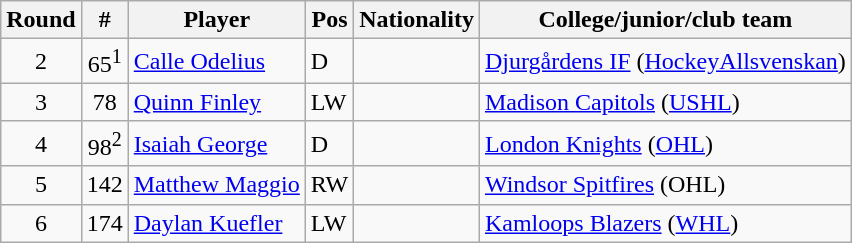<table class="wikitable">
<tr>
<th>Round</th>
<th>#</th>
<th>Player</th>
<th>Pos</th>
<th>Nationality</th>
<th>College/junior/club team</th>
</tr>
<tr>
<td style="text-align:center;">2</td>
<td style="text-align:center;">65<sup>1</sup></td>
<td><a href='#'>Calle Odelius</a></td>
<td>D</td>
<td></td>
<td><a href='#'>Djurgårdens IF</a> (<a href='#'>HockeyAllsvenskan</a>)</td>
</tr>
<tr>
<td style="text-align:center;">3</td>
<td style="text-align:center;">78</td>
<td><a href='#'>Quinn Finley</a></td>
<td>LW</td>
<td></td>
<td><a href='#'>Madison Capitols</a> (<a href='#'>USHL</a>)</td>
</tr>
<tr>
<td style="text-align:center;">4</td>
<td style="text-align:center;">98<sup>2</sup></td>
<td><a href='#'>Isaiah George</a></td>
<td>D</td>
<td></td>
<td><a href='#'>London Knights</a> (<a href='#'>OHL</a>)</td>
</tr>
<tr>
<td style="text-align:center;">5</td>
<td style="text-align:center;">142</td>
<td><a href='#'>Matthew Maggio</a></td>
<td>RW</td>
<td></td>
<td><a href='#'>Windsor Spitfires</a> (OHL)</td>
</tr>
<tr>
<td style="text-align:center;">6</td>
<td style="text-align:center;">174</td>
<td><a href='#'>Daylan Kuefler</a></td>
<td>LW</td>
<td></td>
<td><a href='#'>Kamloops Blazers</a> (<a href='#'>WHL</a>)</td>
</tr>
</table>
